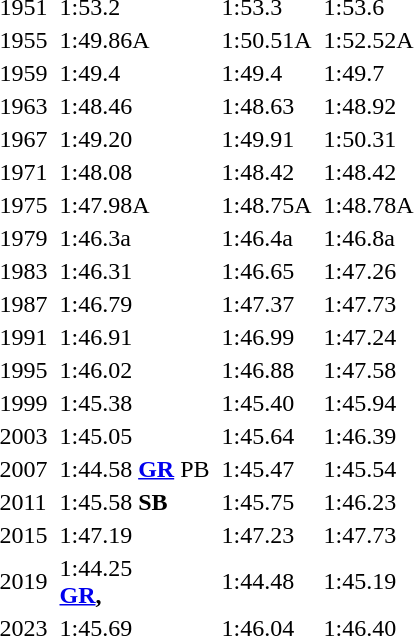<table>
<tr>
<td>1951<br></td>
<td></td>
<td>1:53.2</td>
<td></td>
<td>1:53.3</td>
<td></td>
<td>1:53.6</td>
</tr>
<tr>
<td>1955<br></td>
<td></td>
<td>1:49.86A</td>
<td></td>
<td>1:50.51A</td>
<td></td>
<td>1:52.52A</td>
</tr>
<tr>
<td>1959<br></td>
<td></td>
<td>1:49.4</td>
<td></td>
<td>1:49.4</td>
<td></td>
<td>1:49.7</td>
</tr>
<tr>
<td>1963<br></td>
<td></td>
<td>1:48.46</td>
<td></td>
<td>1:48.63</td>
<td></td>
<td>1:48.92</td>
</tr>
<tr>
<td>1967<br></td>
<td></td>
<td>1:49.20</td>
<td></td>
<td>1:49.91</td>
<td></td>
<td>1:50.31</td>
</tr>
<tr>
<td>1971<br></td>
<td></td>
<td>1:48.08</td>
<td></td>
<td>1:48.42</td>
<td></td>
<td>1:48.42</td>
</tr>
<tr>
<td>1975<br></td>
<td></td>
<td>1:47.98A</td>
<td></td>
<td>1:48.75A</td>
<td></td>
<td>1:48.78A</td>
</tr>
<tr>
<td>1979<br></td>
<td></td>
<td>1:46.3a</td>
<td></td>
<td>1:46.4a</td>
<td></td>
<td>1:46.8a</td>
</tr>
<tr>
<td>1983<br></td>
<td></td>
<td>1:46.31</td>
<td></td>
<td>1:46.65</td>
<td></td>
<td>1:47.26</td>
</tr>
<tr>
<td>1987<br></td>
<td></td>
<td>1:46.79</td>
<td></td>
<td>1:47.37</td>
<td></td>
<td>1:47.73</td>
</tr>
<tr>
<td>1991<br></td>
<td></td>
<td>1:46.91</td>
<td></td>
<td>1:46.99</td>
<td></td>
<td>1:47.24</td>
</tr>
<tr>
<td>1995<br></td>
<td></td>
<td>1:46.02</td>
<td></td>
<td>1:46.88</td>
<td></td>
<td>1:47.58</td>
</tr>
<tr>
<td>1999<br></td>
<td></td>
<td>1:45.38</td>
<td></td>
<td>1:45.40</td>
<td></td>
<td>1:45.94</td>
</tr>
<tr>
<td>2003<br></td>
<td></td>
<td>1:45.05</td>
<td></td>
<td>1:45.64</td>
<td></td>
<td>1:46.39</td>
</tr>
<tr>
<td>2007<br></td>
<td></td>
<td>1:44.58 <strong><a href='#'>GR</a></strong> PB</td>
<td></td>
<td>1:45.47</td>
<td></td>
<td>1:45.54</td>
</tr>
<tr>
<td>2011<br></td>
<td></td>
<td>1:45.58 <strong>SB</strong></td>
<td></td>
<td>1:45.75</td>
<td></td>
<td>1:46.23</td>
</tr>
<tr>
<td>2015<br></td>
<td></td>
<td>1:47.19</td>
<td></td>
<td>1:47.23</td>
<td></td>
<td>1:47.73</td>
</tr>
<tr>
<td>2019<br></td>
<td></td>
<td>1:44.25<br><strong><a href='#'>GR</a>,</strong> </td>
<td></td>
<td>1:44.48</td>
<td></td>
<td>1:45.19</td>
</tr>
<tr>
<td>2023<br></td>
<td></td>
<td>1:45.69</td>
<td></td>
<td>1:46.04</td>
<td></td>
<td>1:46.40</td>
</tr>
</table>
